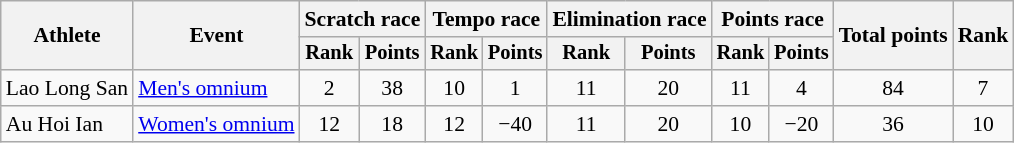<table class=wikitable style=font-size:90%;text-align:center>
<tr>
<th rowspan="2">Athlete</th>
<th rowspan="2">Event</th>
<th colspan=2>Scratch race</th>
<th colspan=2>Tempo race</th>
<th colspan=2>Elimination race</th>
<th colspan=2>Points race</th>
<th rowspan=2>Total points</th>
<th rowspan=2>Rank</th>
</tr>
<tr style="font-size:95%">
<th>Rank</th>
<th>Points</th>
<th>Rank</th>
<th>Points</th>
<th>Rank</th>
<th>Points</th>
<th>Rank</th>
<th>Points</th>
</tr>
<tr>
<td align=left>Lao Long San</td>
<td align=left><a href='#'>Men's omnium</a></td>
<td>2</td>
<td>38</td>
<td>10</td>
<td>1</td>
<td>11</td>
<td>20</td>
<td>11</td>
<td>4</td>
<td>84</td>
<td>7</td>
</tr>
<tr>
<td align=left>Au Hoi Ian</td>
<td align=left><a href='#'>Women's omnium</a></td>
<td>12</td>
<td>18</td>
<td>12</td>
<td>−40</td>
<td>11</td>
<td>20</td>
<td>10</td>
<td>−20</td>
<td>36</td>
<td>10</td>
</tr>
</table>
